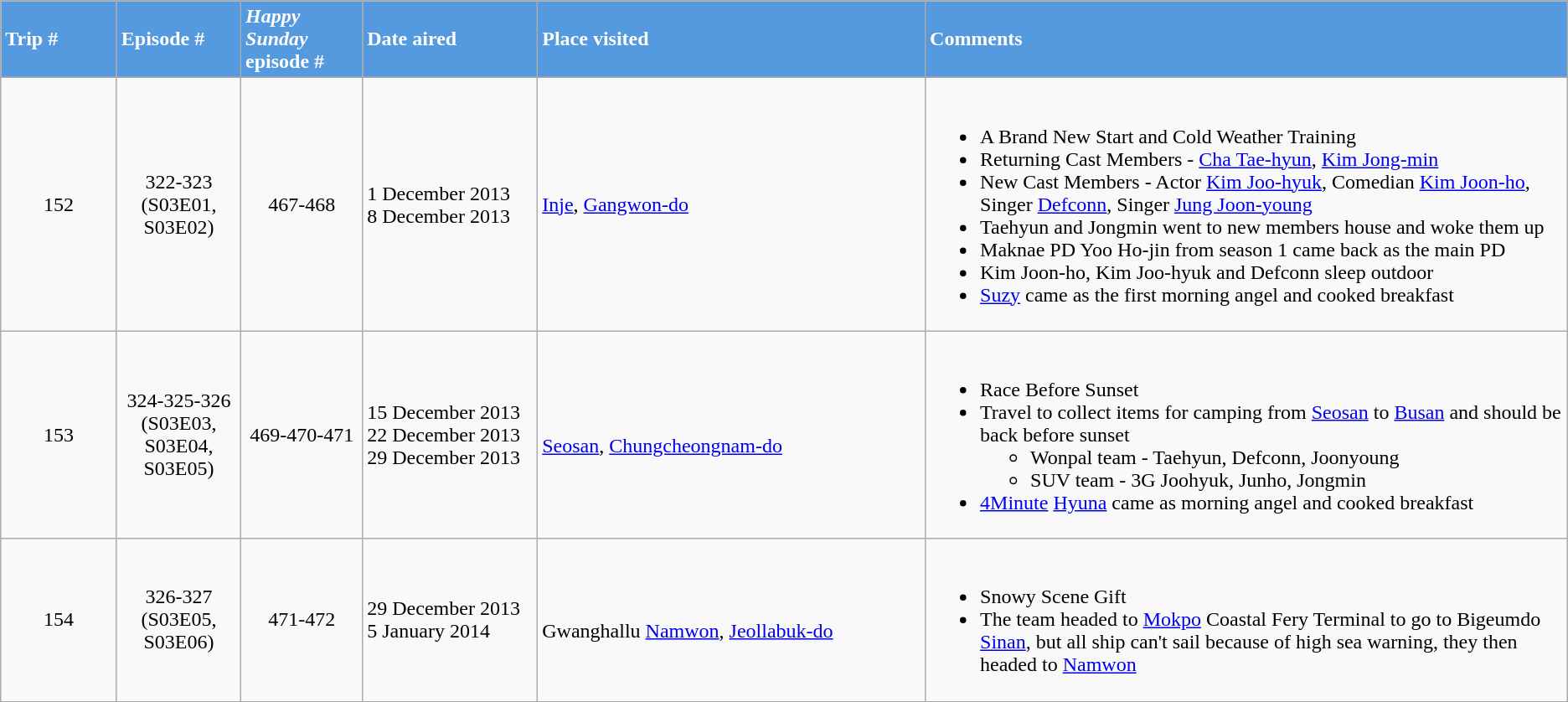<table class="wikitable">
<tr>
<th style="text-align:left; background:#5599df; color:#fff; width:100px;">Trip #</th>
<th style="text-align:left; background:#5599df; color:#fff; width:100px;">Episode #</th>
<th style="text-align:left; background:#5599df; color:#fff; width:100px;"><em>Happy Sunday</em> episode #</th>
<th style="text-align:left; background:#5599df; color:#fff; width:150px;">Date aired</th>
<th style="text-align:left; background:#5599df; color:#fff; width:350px;">Place visited</th>
<th style="text-align:left; background:#5599df; color:#fff; width:600px;">Comments</th>
</tr>
<tr>
<td style="text-align:center;">152</td>
<td style="text-align:center;">322-323<br>(S03E01, S03E02)</td>
<td style="text-align:center;">467-468</td>
<td align="left">1 December 2013<br>8 December 2013</td>
<td align="left"><a href='#'>Inje</a>, <a href='#'>Gangwon-do</a></td>
<td align="left"><br><ul><li>A Brand New Start and Cold Weather Training</li><li>Returning Cast Members - <a href='#'>Cha Tae-hyun</a>, <a href='#'>Kim Jong-min</a></li><li>New Cast Members - Actor <a href='#'>Kim Joo-hyuk</a>, Comedian <a href='#'>Kim Joon-ho</a>, Singer <a href='#'>Defconn</a>, Singer <a href='#'>Jung Joon-young</a></li><li>Taehyun and Jongmin went to new members house and woke them up</li><li>Maknae PD Yoo Ho-jin from season 1 came back as the main PD</li><li>Kim Joon-ho, Kim Joo-hyuk and Defconn sleep outdoor</li><li><a href='#'>Suzy</a> came as the first morning angel and cooked breakfast</li></ul></td>
</tr>
<tr>
<td style="text-align:center;">153</td>
<td style="text-align:center;">324-325-326<br>(S03E03, S03E04, S03E05)</td>
<td style="text-align:center;">469-470-471</td>
<td align="left">15 December 2013<br>22 December 2013<br>29 December 2013</td>
<td align="left"><br><a href='#'>Seosan</a>, <a href='#'>Chungcheongnam-do</a></td>
<td align="left"><br><ul><li>Race Before Sunset</li><li>Travel to collect items for camping from <a href='#'>Seosan</a> to <a href='#'>Busan</a> and should be back before sunset<ul><li>Wonpal team - Taehyun, Defconn, Joonyoung</li><li>SUV team - 3G Joohyuk, Junho, Jongmin</li></ul></li><li><a href='#'>4Minute</a> <a href='#'>Hyuna</a> came as morning angel and cooked breakfast</li></ul></td>
</tr>
<tr>
<td style="text-align:center;">154</td>
<td style="text-align:center;">326-327<br>(S03E05, S03E06)</td>
<td style="text-align:center;">471-472</td>
<td align="left">29 December 2013<br>5 January 2014</td>
<td align="left"><br>Gwanghallu <a href='#'>Namwon</a>, <a href='#'>Jeollabuk-do</a></td>
<td align="left"><br><ul><li>Snowy Scene Gift</li><li>The team headed to <a href='#'>Mokpo</a> Coastal Fery Terminal to go to Bigeumdo <a href='#'>Sinan</a>, but all ship can't sail because of high sea warning, they then headed to <a href='#'>Namwon</a></li></ul></td>
</tr>
</table>
